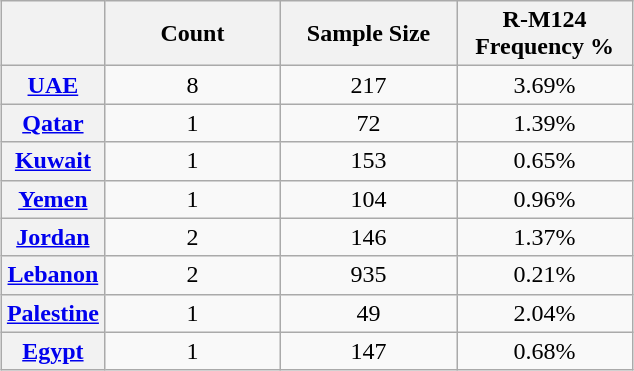<table class="wikitable"style="margin: 1em auto;">
<tr>
<th></th>
<th width=110px>Count</th>
<th width=110px>Sample Size</th>
<th width=110px>R-M124 Frequency %</th>
</tr>
<tr>
<th><a href='#'>UAE</a></th>
<td align=center>8</td>
<td align=center>217</td>
<td align=center>3.69%</td>
</tr>
<tr>
<th><a href='#'>Qatar</a></th>
<td align=center>1</td>
<td align=center>72</td>
<td align=center>1.39%</td>
</tr>
<tr>
<th><a href='#'>Kuwait</a></th>
<td align=center>1</td>
<td align=center>153</td>
<td align=center>0.65%</td>
</tr>
<tr>
<th><a href='#'>Yemen</a></th>
<td align=center>1</td>
<td align=center>104</td>
<td align=center>0.96%</td>
</tr>
<tr>
<th><a href='#'>Jordan</a></th>
<td align=center>2</td>
<td align=center>146</td>
<td align=center>1.37%</td>
</tr>
<tr>
<th><a href='#'>Lebanon</a></th>
<td align=center>2</td>
<td align=center>935</td>
<td align=center>0.21%</td>
</tr>
<tr>
<th><a href='#'>Palestine</a></th>
<td align=center>1</td>
<td align=center>49</td>
<td align=center>2.04%</td>
</tr>
<tr>
<th><a href='#'>Egypt</a></th>
<td align=center>1</td>
<td align=center>147</td>
<td align=center>0.68%</td>
</tr>
</table>
